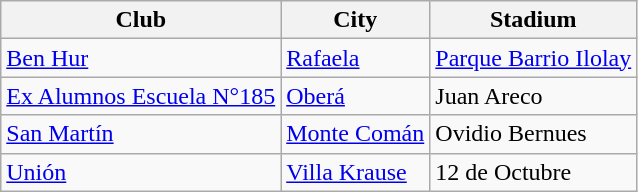<table class="wikitable sortable">
<tr>
<th>Club</th>
<th>City</th>
<th>Stadium</th>
</tr>
<tr>
<td> <a href='#'>Ben Hur</a></td>
<td><a href='#'>Rafaela</a></td>
<td><a href='#'>Parque Barrio Ilolay</a></td>
</tr>
<tr>
<td> <a href='#'>Ex Alumnos Escuela N°185</a></td>
<td><a href='#'>Oberá</a></td>
<td>Juan Areco</td>
</tr>
<tr>
<td> <a href='#'>San Martín</a></td>
<td><a href='#'>Monte Comán</a></td>
<td>Ovidio Bernues</td>
</tr>
<tr>
<td> <a href='#'>Unión</a></td>
<td><a href='#'>Villa Krause</a></td>
<td>12 de Octubre</td>
</tr>
</table>
